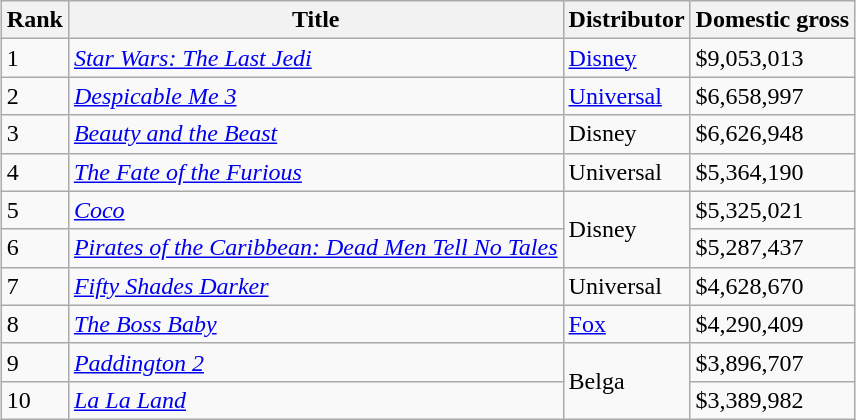<table class="wikitable sortable" style="margin:auto; margin:auto;">
<tr>
<th>Rank</th>
<th>Title</th>
<th>Distributor</th>
<th>Domestic gross</th>
</tr>
<tr>
<td>1</td>
<td><em><a href='#'>Star Wars: The Last Jedi</a></em></td>
<td><a href='#'>Disney</a></td>
<td>$9,053,013</td>
</tr>
<tr>
<td>2</td>
<td><em><a href='#'>Despicable Me 3</a></em></td>
<td><a href='#'>Universal</a></td>
<td>$6,658,997</td>
</tr>
<tr>
<td>3</td>
<td><em><a href='#'>Beauty and the Beast</a></em></td>
<td>Disney</td>
<td>$6,626,948</td>
</tr>
<tr>
<td>4</td>
<td><em><a href='#'>The Fate of the Furious</a></em></td>
<td>Universal</td>
<td>$5,364,190</td>
</tr>
<tr>
<td>5</td>
<td><em><a href='#'>Coco</a></em></td>
<td rowspan="2">Disney</td>
<td>$5,325,021</td>
</tr>
<tr>
<td>6</td>
<td><em><a href='#'>Pirates of the Caribbean: Dead Men Tell No Tales</a></em></td>
<td>$5,287,437</td>
</tr>
<tr>
<td>7</td>
<td><em><a href='#'>Fifty Shades Darker</a></em></td>
<td>Universal</td>
<td>$4,628,670</td>
</tr>
<tr>
<td>8</td>
<td><em><a href='#'>The Boss Baby</a></em></td>
<td><a href='#'>Fox</a></td>
<td>$4,290,409</td>
</tr>
<tr>
<td>9</td>
<td><em><a href='#'>Paddington 2</a></em></td>
<td rowspan="2">Belga</td>
<td>$3,896,707</td>
</tr>
<tr>
<td>10</td>
<td><em><a href='#'>La La Land</a></em></td>
<td>$3,389,982</td>
</tr>
</table>
